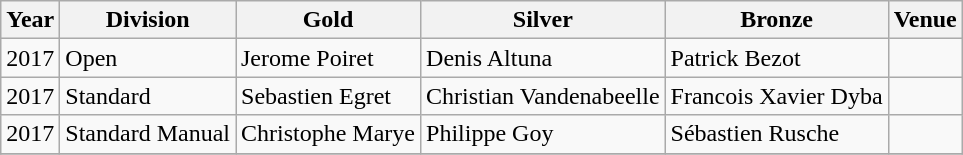<table class="wikitable sortable" style="text-align: left;">
<tr>
<th>Year</th>
<th>Division</th>
<th> Gold</th>
<th> Silver</th>
<th> Bronze</th>
<th>Venue</th>
</tr>
<tr>
<td>2017</td>
<td>Open</td>
<td>Jerome Poiret</td>
<td>Denis Altuna</td>
<td>Patrick Bezot</td>
<td></td>
</tr>
<tr>
<td>2017</td>
<td>Standard</td>
<td>Sebastien Egret</td>
<td>Christian Vandenabeelle</td>
<td>Francois Xavier Dyba</td>
<td></td>
</tr>
<tr>
<td>2017</td>
<td>Standard Manual</td>
<td>Christophe Marye</td>
<td>Philippe Goy</td>
<td>Sébastien Rusche</td>
<td></td>
</tr>
<tr>
</tr>
</table>
